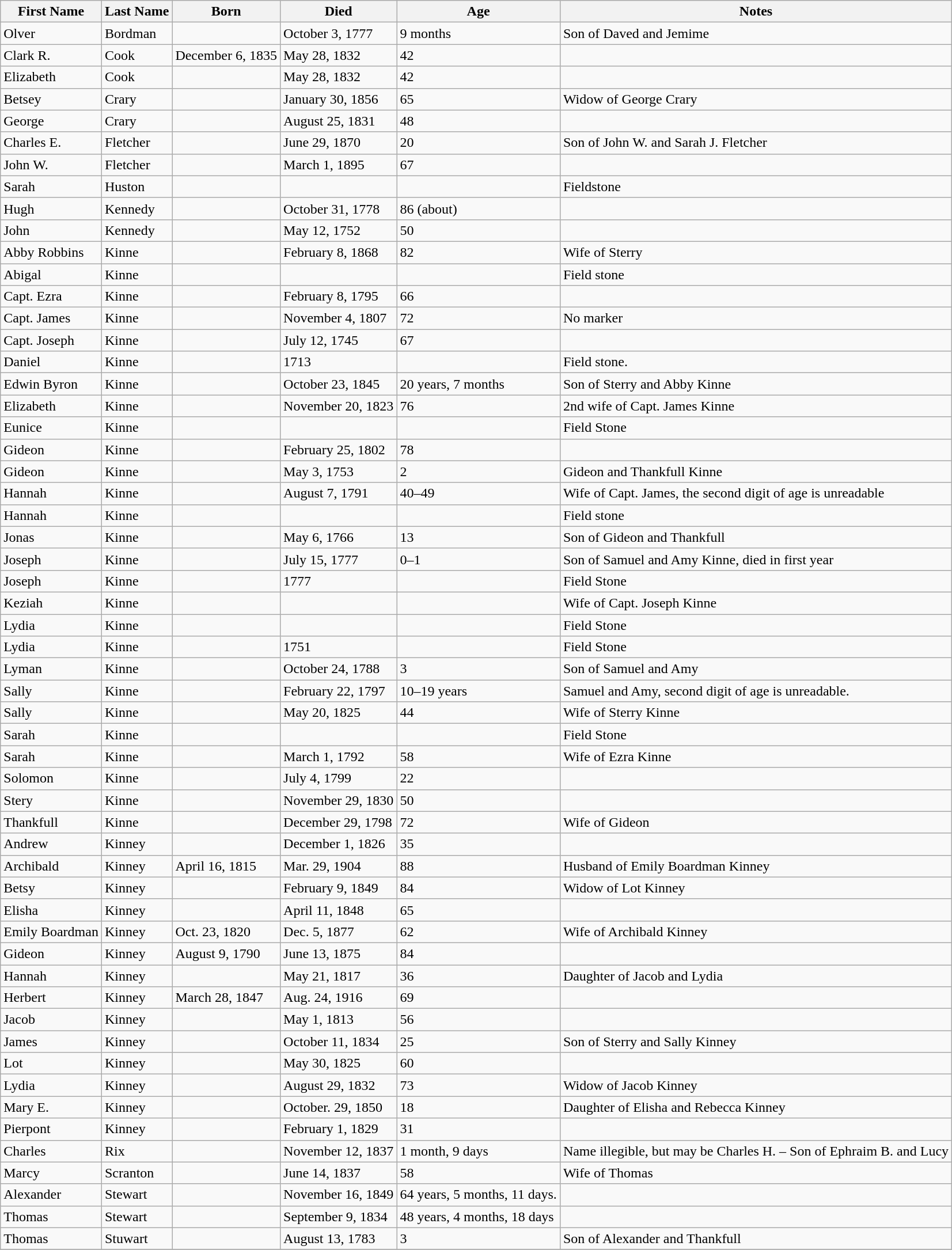<table class="wikitable">
<tr>
<th>First Name</th>
<th>Last Name</th>
<th>Born</th>
<th>Died</th>
<th>Age</th>
<th>Notes</th>
</tr>
<tr>
<td>Olver</td>
<td>Bordman</td>
<td></td>
<td>October 3, 1777</td>
<td>9 months</td>
<td>Son of Daved and Jemime</td>
</tr>
<tr>
<td>Clark R.</td>
<td>Cook</td>
<td>December 6, 1835</td>
<td>May 28, 1832</td>
<td>42</td>
<td></td>
</tr>
<tr>
<td>Elizabeth</td>
<td>Cook</td>
<td></td>
<td>May 28, 1832</td>
<td>42</td>
<td></td>
</tr>
<tr>
<td>Betsey</td>
<td>Crary</td>
<td></td>
<td>January 30, 1856</td>
<td>65</td>
<td>Widow of George Crary</td>
</tr>
<tr>
<td>George</td>
<td>Crary</td>
<td></td>
<td>August 25, 1831</td>
<td>48</td>
<td></td>
</tr>
<tr>
<td>Charles E.</td>
<td>Fletcher</td>
<td></td>
<td>June 29, 1870</td>
<td>20</td>
<td>Son of John W. and Sarah J. Fletcher</td>
</tr>
<tr>
<td>John W.</td>
<td>Fletcher</td>
<td></td>
<td>March 1, 1895</td>
<td>67</td>
<td></td>
</tr>
<tr>
<td>Sarah</td>
<td>Huston</td>
<td></td>
<td></td>
<td></td>
<td>Fieldstone</td>
</tr>
<tr>
<td>Hugh</td>
<td>Kennedy</td>
<td></td>
<td>October 31, 1778</td>
<td>86 (about)</td>
<td></td>
</tr>
<tr>
<td>John</td>
<td>Kennedy</td>
<td></td>
<td>May 12, 1752</td>
<td>50</td>
<td></td>
</tr>
<tr>
<td>Abby Robbins</td>
<td>Kinne</td>
<td></td>
<td>February 8, 1868</td>
<td>82</td>
<td>Wife of Sterry</td>
</tr>
<tr>
<td>Abigal</td>
<td>Kinne</td>
<td></td>
<td></td>
<td></td>
<td>Field stone</td>
</tr>
<tr>
<td>Capt. Ezra</td>
<td>Kinne</td>
<td></td>
<td>February 8, 1795</td>
<td>66</td>
<td></td>
</tr>
<tr>
<td>Capt. James</td>
<td>Kinne</td>
<td></td>
<td>November 4, 1807</td>
<td>72</td>
<td>No marker</td>
</tr>
<tr>
<td>Capt. Joseph</td>
<td>Kinne</td>
<td></td>
<td>July 12, 1745</td>
<td>67</td>
<td></td>
</tr>
<tr>
<td>Daniel</td>
<td>Kinne</td>
<td></td>
<td>1713</td>
<td></td>
<td>Field stone.</td>
</tr>
<tr>
<td>Edwin Byron</td>
<td>Kinne</td>
<td></td>
<td>October 23, 1845</td>
<td>20 years, 7 months</td>
<td>Son of Sterry and Abby Kinne</td>
</tr>
<tr>
<td>Elizabeth</td>
<td>Kinne</td>
<td></td>
<td>November 20, 1823</td>
<td>76</td>
<td>2nd wife of Capt. James Kinne</td>
</tr>
<tr>
<td>Eunice</td>
<td>Kinne</td>
<td></td>
<td></td>
<td></td>
<td>Field Stone</td>
</tr>
<tr>
<td>Gideon</td>
<td>Kinne</td>
<td></td>
<td>February 25, 1802</td>
<td>78</td>
<td></td>
</tr>
<tr>
<td>Gideon</td>
<td>Kinne</td>
<td></td>
<td>May 3, 1753</td>
<td>2</td>
<td>Gideon and Thankfull Kinne</td>
</tr>
<tr>
<td>Hannah</td>
<td>Kinne</td>
<td></td>
<td>August 7, 1791</td>
<td>40–49</td>
<td>Wife of Capt. James, the second digit of age is unreadable</td>
</tr>
<tr>
<td>Hannah</td>
<td>Kinne</td>
<td></td>
<td></td>
<td></td>
<td>Field stone</td>
</tr>
<tr>
<td>Jonas</td>
<td>Kinne</td>
<td></td>
<td>May 6, 1766</td>
<td>13</td>
<td>Son of Gideon and Thankfull</td>
</tr>
<tr>
<td>Joseph</td>
<td>Kinne</td>
<td></td>
<td>July 15, 1777</td>
<td>0–1</td>
<td>Son of Samuel and Amy Kinne, died in first year</td>
</tr>
<tr>
<td>Joseph</td>
<td>Kinne</td>
<td></td>
<td>1777</td>
<td></td>
<td>Field Stone</td>
</tr>
<tr>
<td>Keziah</td>
<td>Kinne</td>
<td></td>
<td></td>
<td></td>
<td>Wife of Capt. Joseph Kinne</td>
</tr>
<tr>
<td>Lydia</td>
<td>Kinne</td>
<td></td>
<td></td>
<td></td>
<td>Field Stone</td>
</tr>
<tr>
<td>Lydia</td>
<td>Kinne</td>
<td></td>
<td>1751</td>
<td></td>
<td>Field Stone</td>
</tr>
<tr>
<td>Lyman</td>
<td>Kinne</td>
<td></td>
<td>October 24, 1788</td>
<td>3</td>
<td>Son of Samuel and Amy</td>
</tr>
<tr>
<td>Sally</td>
<td>Kinne</td>
<td></td>
<td>February 22, 1797</td>
<td>10–19 years</td>
<td>Samuel and Amy, second digit of age is unreadable.</td>
</tr>
<tr>
<td>Sally</td>
<td>Kinne</td>
<td></td>
<td>May 20, 1825</td>
<td>44</td>
<td>Wife of Sterry Kinne</td>
</tr>
<tr>
<td>Sarah</td>
<td>Kinne</td>
<td></td>
<td></td>
<td></td>
<td>Field Stone</td>
</tr>
<tr>
<td>Sarah</td>
<td>Kinne</td>
<td></td>
<td>March 1, 1792</td>
<td>58</td>
<td>Wife of Ezra Kinne</td>
</tr>
<tr>
<td>Solomon</td>
<td>Kinne</td>
<td></td>
<td>July 4, 1799</td>
<td>22</td>
<td></td>
</tr>
<tr>
<td>Stery</td>
<td>Kinne</td>
<td></td>
<td>November 29, 1830</td>
<td>50</td>
<td></td>
</tr>
<tr>
<td>Thankfull</td>
<td>Kinne</td>
<td></td>
<td>December 29, 1798</td>
<td>72</td>
<td>Wife of Gideon</td>
</tr>
<tr>
<td>Andrew</td>
<td>Kinney</td>
<td></td>
<td>December 1, 1826</td>
<td>35</td>
<td></td>
</tr>
<tr>
<td>Archibald</td>
<td>Kinney</td>
<td>April 16, 1815</td>
<td>Mar. 29, 1904</td>
<td>88</td>
<td>Husband of Emily Boardman Kinney</td>
</tr>
<tr>
<td>Betsy</td>
<td>Kinney</td>
<td></td>
<td>February 9, 1849</td>
<td>84</td>
<td>Widow of Lot Kinney</td>
</tr>
<tr>
<td>Elisha</td>
<td>Kinney</td>
<td></td>
<td>April 11, 1848</td>
<td>65</td>
<td></td>
</tr>
<tr>
<td>Emily Boardman</td>
<td>Kinney</td>
<td>Oct. 23, 1820</td>
<td>Dec. 5, 1877</td>
<td>62</td>
<td>Wife of Archibald Kinney</td>
</tr>
<tr>
<td>Gideon</td>
<td>Kinney</td>
<td>August 9, 1790</td>
<td>June 13, 1875</td>
<td>84</td>
<td></td>
</tr>
<tr>
<td>Hannah</td>
<td>Kinney</td>
<td></td>
<td>May 21, 1817</td>
<td>36</td>
<td>Daughter of Jacob and Lydia</td>
</tr>
<tr>
<td>Herbert</td>
<td>Kinney</td>
<td>March 28, 1847</td>
<td>Aug. 24, 1916</td>
<td>69</td>
<td></td>
</tr>
<tr>
<td>Jacob</td>
<td>Kinney</td>
<td></td>
<td>May 1, 1813</td>
<td>56</td>
<td></td>
</tr>
<tr>
<td>James</td>
<td>Kinney</td>
<td></td>
<td>October 11, 1834</td>
<td>25</td>
<td>Son of Sterry and Sally Kinney</td>
</tr>
<tr>
<td>Lot</td>
<td>Kinney</td>
<td></td>
<td>May 30, 1825</td>
<td>60</td>
<td></td>
</tr>
<tr>
<td>Lydia</td>
<td>Kinney</td>
<td></td>
<td>August 29, 1832</td>
<td>73</td>
<td>Widow of Jacob Kinney</td>
</tr>
<tr>
<td>Mary E.</td>
<td>Kinney</td>
<td></td>
<td>October. 29, 1850</td>
<td>18</td>
<td>Daughter of Elisha and Rebecca Kinney</td>
</tr>
<tr>
<td>Pierpont</td>
<td>Kinney</td>
<td></td>
<td>February 1, 1829</td>
<td>31</td>
<td></td>
</tr>
<tr>
<td>Charles</td>
<td>Rix</td>
<td></td>
<td>November 12, 1837</td>
<td>1 month, 9 days</td>
<td>Name illegible, but may be Charles H. – Son of Ephraim B. and Lucy</td>
</tr>
<tr>
<td>Marcy</td>
<td>Scranton</td>
<td></td>
<td>June 14, 1837</td>
<td>58</td>
<td>Wife of Thomas</td>
</tr>
<tr>
<td>Alexander</td>
<td>Stewart</td>
<td></td>
<td>November 16, 1849</td>
<td>64 years, 5 months, 11 days.</td>
<td></td>
</tr>
<tr>
<td>Thomas</td>
<td>Stewart</td>
<td></td>
<td>September 9, 1834</td>
<td>48 years, 4 months, 18 days</td>
<td></td>
</tr>
<tr>
<td>Thomas</td>
<td>Stuwart</td>
<td></td>
<td>August 13, 1783</td>
<td>3</td>
<td>Son of Alexander and Thankfull</td>
</tr>
<tr>
</tr>
</table>
